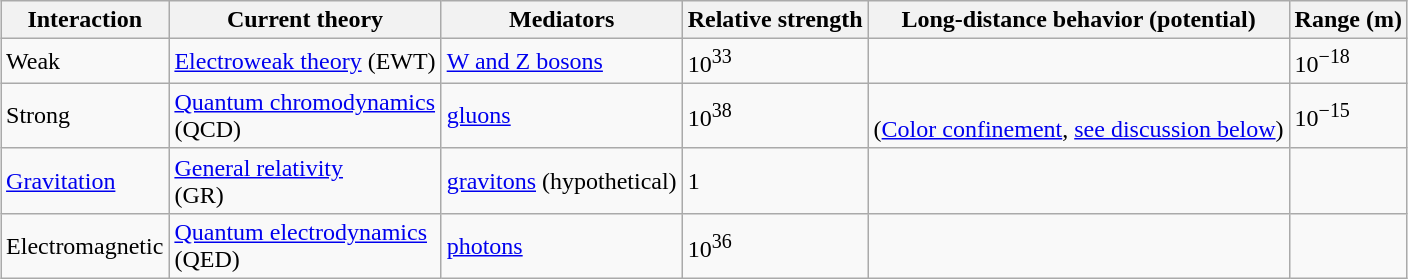<table class="wikitable" style="margin:1em auto;">
<tr>
<th>Interaction</th>
<th>Current theory</th>
<th>Mediators</th>
<th>Relative strength</th>
<th>Long-distance behavior (potential)</th>
<th>Range (m)</th>
</tr>
<tr>
<td>Weak</td>
<td><a href='#'>Electroweak theory</a> (EWT)</td>
<td><a href='#'>W and Z bosons</a></td>
<td>10<sup>33</sup></td>
<td></td>
<td>10<sup>−18</sup></td>
</tr>
<tr>
<td>Strong</td>
<td><a href='#'>Quantum chromodynamics</a> <br>(QCD)</td>
<td><a href='#'>gluons</a></td>
<td>10<sup>38</sup></td>
<td><br> (<a href='#'>Color confinement</a>, <a href='#'>see discussion below</a>)</td>
<td>10<sup>−15</sup></td>
</tr>
<tr>
<td><a href='#'>Gravitation</a></td>
<td><a href='#'>General relativity</a><br>(GR)</td>
<td><a href='#'>gravitons</a> (hypothetical)</td>
<td>1</td>
<td></td>
<td></td>
</tr>
<tr>
<td>Electromagnetic</td>
<td><a href='#'>Quantum electrodynamics</a> <br>(QED)</td>
<td><a href='#'>photons</a></td>
<td>10<sup>36</sup></td>
<td></td>
<td></td>
</tr>
</table>
